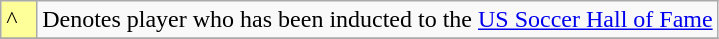<table class="wikitable">
<tr>
<td bgcolor="#FFFF99" width="5%">^</td>
<td>Denotes player who has been inducted to the <a href='#'>US Soccer Hall of Fame</a></td>
</tr>
<tr>
</tr>
</table>
